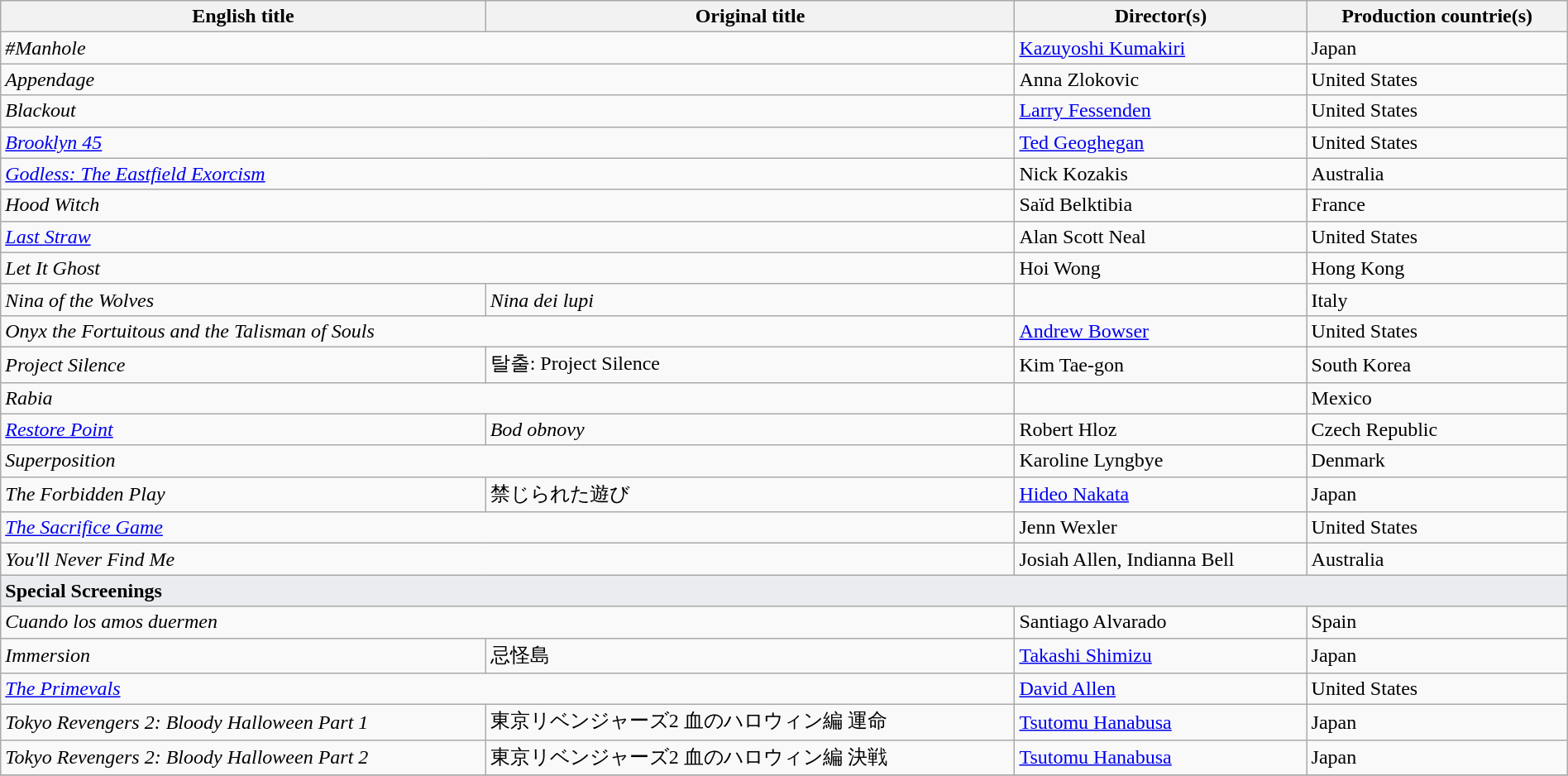<table class="sortable wikitable" style="width:100%; margin-bottom:4px" cellpadding="5">
<tr>
<th scope="col">English title</th>
<th scope="col">Original title</th>
<th scope="col">Director(s)</th>
<th scope="col">Production countrie(s)</th>
</tr>
<tr>
<td colspan="2"><em>#Manhole</em></td>
<td><a href='#'>Kazuyoshi Kumakiri</a></td>
<td>Japan</td>
</tr>
<tr>
<td colspan="2"><em>Appendage</em></td>
<td>Anna Zlokovic</td>
<td>United States</td>
</tr>
<tr>
<td colspan="2"><em>Blackout</em></td>
<td><a href='#'>Larry Fessenden</a></td>
<td>United States</td>
</tr>
<tr>
<td colspan="2"><em><a href='#'>Brooklyn 45</a></em></td>
<td><a href='#'>Ted Geoghegan</a></td>
<td>United States</td>
</tr>
<tr>
<td colspan="2"><em><a href='#'>Godless: The Eastfield Exorcism</a></em></td>
<td>Nick Kozakis</td>
<td>Australia</td>
</tr>
<tr>
<td colspan="2"><em>Hood Witch</em></td>
<td>Saïd Belktibia</td>
<td>France</td>
</tr>
<tr>
<td colspan="2"><em><a href='#'>Last Straw</a></em></td>
<td>Alan Scott Neal</td>
<td>United States</td>
</tr>
<tr>
<td colspan="2"><em>Let It Ghost</em></td>
<td>Hoi Wong</td>
<td>Hong Kong</td>
</tr>
<tr>
<td><em>Nina of the Wolves</em></td>
<td><em>Nina dei lupi</em></td>
<td></td>
<td>Italy</td>
</tr>
<tr>
<td colspan="2"><em>Onyx the Fortuitous and the Talisman of Souls</em></td>
<td><a href='#'>Andrew Bowser</a></td>
<td>United States</td>
</tr>
<tr>
<td><em>Project Silence</em></td>
<td>탈출: Project Silence</td>
<td>Kim Tae-gon</td>
<td>South Korea</td>
</tr>
<tr>
<td colspan="2"><em>Rabia</em></td>
<td></td>
<td>Mexico</td>
</tr>
<tr>
<td><em><a href='#'>Restore Point</a></em></td>
<td><em>Bod obnovy</em></td>
<td>Robert Hloz</td>
<td>Czech Republic</td>
</tr>
<tr>
<td colspan="2"><em>Superposition</em></td>
<td>Karoline Lyngbye</td>
<td>Denmark</td>
</tr>
<tr>
<td><em>The Forbidden Play</em></td>
<td>禁じられた遊び</td>
<td><a href='#'>Hideo Nakata</a></td>
<td>Japan</td>
</tr>
<tr>
<td colspan="2"><em><a href='#'>The Sacrifice Game</a></em></td>
<td>Jenn Wexler</td>
<td>United States</td>
</tr>
<tr>
<td colspan="2"><em>You'll Never Find Me</em></td>
<td>Josiah Allen, Indianna Bell</td>
<td>Australia</td>
</tr>
<tr>
<td colspan=4 class="center" style="padding-center:120px; background-color:#EAECF0"><strong>Special Screenings</strong></td>
</tr>
<tr>
<td colspan="2"><em>Cuando los amos duermen</em></td>
<td>Santiago Alvarado</td>
<td>Spain</td>
</tr>
<tr>
<td><em>Immersion</em></td>
<td>忌怪島</td>
<td><a href='#'>Takashi Shimizu</a></td>
<td>Japan</td>
</tr>
<tr>
<td colspan="2"><em><a href='#'>The Primevals</a></em></td>
<td><a href='#'>David Allen</a></td>
<td>United States</td>
</tr>
<tr>
<td><em>Tokyo Revengers 2: Bloody Halloween Part 1</em></td>
<td>東京リベンジャーズ2 血のハロウィン編 運命</td>
<td><a href='#'>Tsutomu Hanabusa</a></td>
<td>Japan</td>
</tr>
<tr>
<td><em>Tokyo Revengers 2: Bloody Halloween Part 2</em></td>
<td>東京リベンジャーズ2 血のハロウィン編 決戦</td>
<td><a href='#'>Tsutomu Hanabusa</a></td>
<td>Japan</td>
</tr>
<tr>
</tr>
</table>
